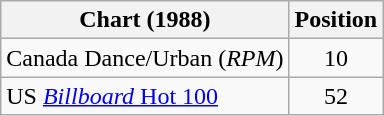<table class="wikitable">
<tr>
<th>Chart (1988)</th>
<th>Position</th>
</tr>
<tr>
<td>Canada Dance/Urban (<em>RPM</em>)</td>
<td align="center">10</td>
</tr>
<tr>
<td>US <a href='#'><em>Billboard</em> Hot 100</a></td>
<td align="center">52</td>
</tr>
</table>
